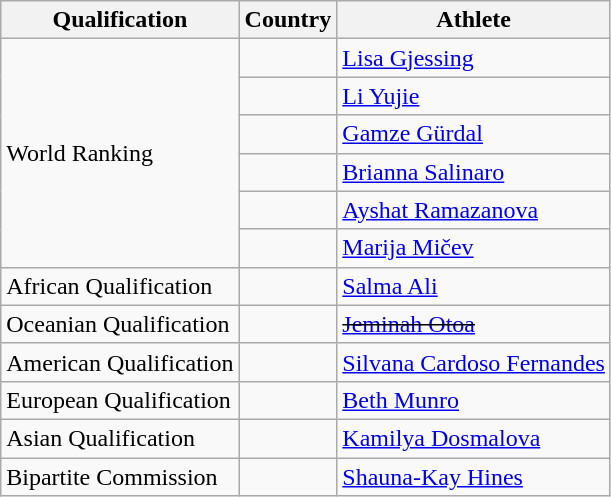<table class="wikitable">
<tr>
<th>Qualification</th>
<th>Country</th>
<th>Athlete</th>
</tr>
<tr>
<td rowspan="6">World Ranking</td>
<td></td>
<td><a href='#'>Lisa Gjessing</a></td>
</tr>
<tr>
<td></td>
<td><a href='#'>Li Yujie</a></td>
</tr>
<tr>
<td></td>
<td><a href='#'>Gamze Gürdal</a></td>
</tr>
<tr>
<td></td>
<td><a href='#'>Brianna Salinaro</a></td>
</tr>
<tr>
<td></td>
<td><a href='#'>Ayshat Ramazanova</a></td>
</tr>
<tr>
<td></td>
<td><a href='#'>Marija Mičev</a></td>
</tr>
<tr>
<td>African Qualification</td>
<td></td>
<td><a href='#'>Salma Ali</a></td>
</tr>
<tr>
<td>Oceanian Qualification</td>
<td><s></s></td>
<td><s><a href='#'>Jeminah Otoa</a></s></td>
</tr>
<tr>
<td>American Qualification</td>
<td></td>
<td><a href='#'>Silvana Cardoso Fernandes</a></td>
</tr>
<tr>
<td>European Qualification</td>
<td></td>
<td><a href='#'>Beth Munro</a></td>
</tr>
<tr>
<td>Asian Qualification</td>
<td></td>
<td><a href='#'>Kamilya Dosmalova</a></td>
</tr>
<tr>
<td>Bipartite Commission</td>
<td></td>
<td><a href='#'>Shauna-Kay Hines</a></td>
</tr>
</table>
